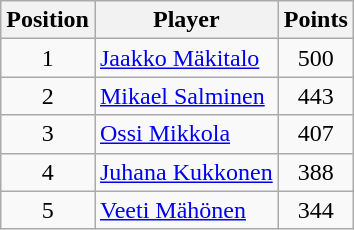<table class=wikitable>
<tr>
<th>Position</th>
<th>Player</th>
<th>Points</th>
</tr>
<tr>
<td align=center>1</td>
<td> <a href='#'>Jaakko Mäkitalo</a></td>
<td align=center>500</td>
</tr>
<tr>
<td align=center>2</td>
<td> <a href='#'>Mikael Salminen</a></td>
<td align=center>443</td>
</tr>
<tr>
<td align=center>3</td>
<td> <a href='#'>Ossi Mikkola</a></td>
<td align=center>407</td>
</tr>
<tr>
<td align=center>4</td>
<td> <a href='#'>Juhana Kukkonen</a></td>
<td align=center>388</td>
</tr>
<tr>
<td align=center>5</td>
<td> <a href='#'>Veeti Mähönen</a></td>
<td align=center>344</td>
</tr>
</table>
